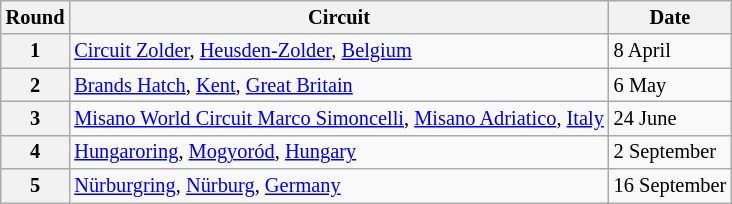<table class="wikitable" style="font-size: 85%;">
<tr>
<th>Round</th>
<th>Circuit</th>
<th>Date</th>
</tr>
<tr>
<th>1</th>
<td> <a href='#'>Circuit Zolder</a>, <a href='#'>Heusden-Zolder</a>, <a href='#'>Belgium</a></td>
<td>8 April</td>
</tr>
<tr>
<th>2</th>
<td> <a href='#'>Brands Hatch</a>, <a href='#'>Kent</a>, <a href='#'>Great Britain</a></td>
<td>6 May</td>
</tr>
<tr>
<th>3</th>
<td> <a href='#'>Misano World Circuit Marco Simoncelli</a>, <a href='#'>Misano Adriatico</a>, <a href='#'>Italy</a></td>
<td>24 June</td>
</tr>
<tr>
<th>4</th>
<td> <a href='#'>Hungaroring</a>, <a href='#'>Mogyoród</a>, <a href='#'>Hungary</a></td>
<td>2 September</td>
</tr>
<tr>
<th>5</th>
<td> <a href='#'>Nürburgring</a>, <a href='#'>Nürburg</a>, <a href='#'>Germany</a></td>
<td>16 September</td>
</tr>
</table>
